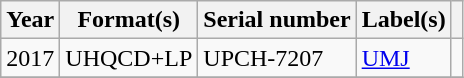<table class="wikitable sortable plainrowheaders">
<tr>
<th scope="col">Year</th>
<th scope="col">Format(s)</th>
<th scope="col">Serial number</th>
<th scope="col">Label(s)</th>
<th scope="col"></th>
</tr>
<tr>
<td>2017</td>
<td>UHQCD+LP</td>
<td>UPCH-7207</td>
<td><a href='#'>UMJ</a></td>
<td></td>
</tr>
<tr>
</tr>
</table>
